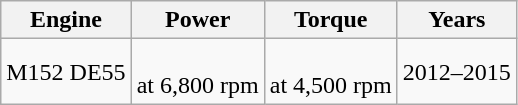<table class="wikitable sortable" style="text-align: center;">
<tr>
<th>Engine</th>
<th>Power</th>
<th>Torque</th>
<th>Years</th>
</tr>
<tr>
<td>M152 DE55</td>
<td> <br> at 6,800 rpm</td>
<td> <br> at 4,500 rpm</td>
<td>2012–2015</td>
</tr>
</table>
